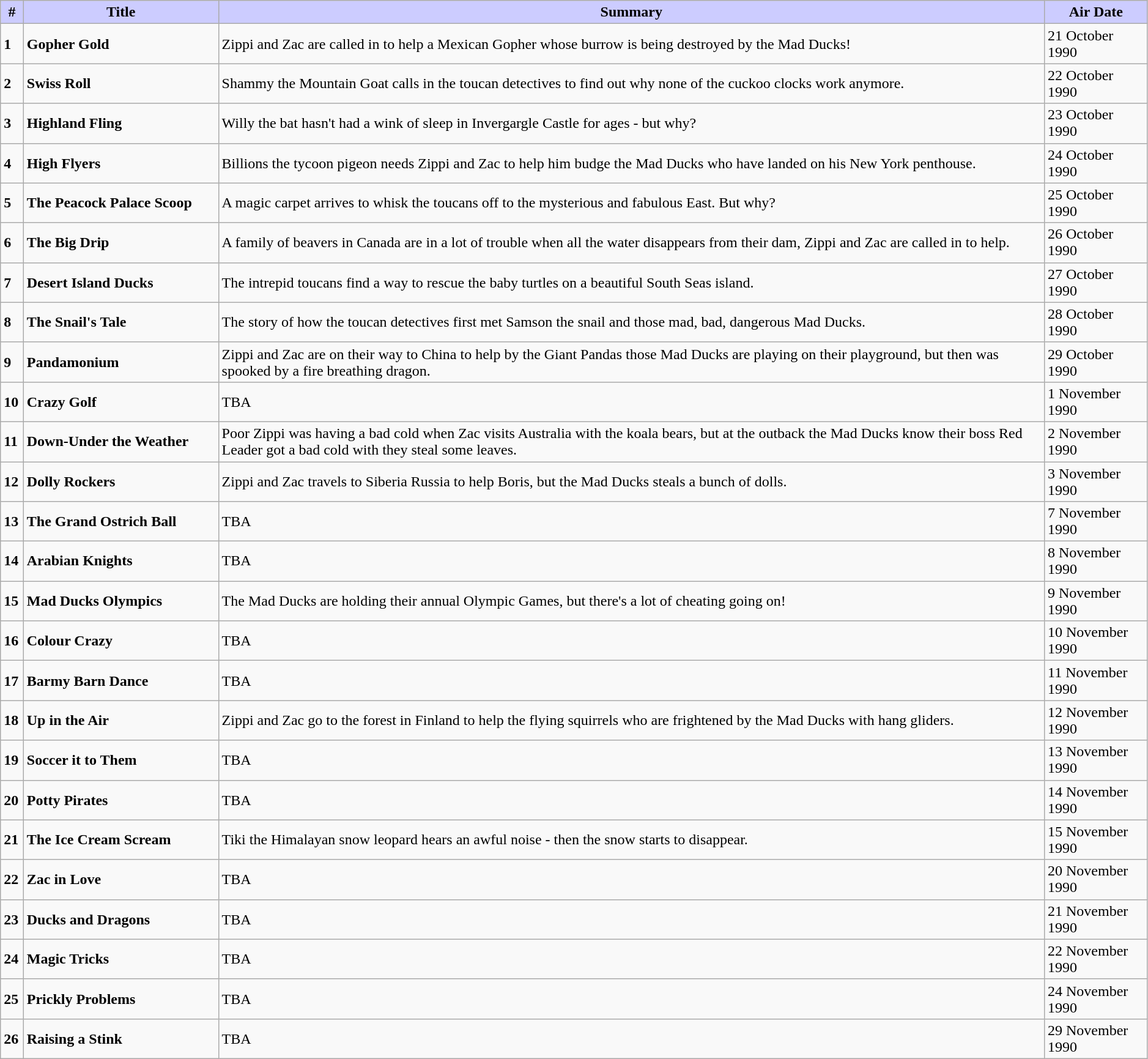<table class="wikitable" style="width:99%;">
<tr>
<th style="background:#ccf; width:2%;"><strong>#</strong></th>
<th style="background:#ccf; width:17%;"><strong>Title</strong></th>
<th style="background:#ccf;"><strong>Summary</strong></th>
<th style="background:#ccf; width:9%;"><strong>Air Date</strong></th>
</tr>
<tr>
<td><strong>1</strong></td>
<td><strong>Gopher Gold</strong></td>
<td>Zippi and Zac are called in to help a Mexican Gopher whose burrow is being destroyed by the Mad Ducks!</td>
<td>21 October 1990</td>
</tr>
<tr>
<td><strong>2</strong></td>
<td><strong>Swiss Roll</strong></td>
<td>Shammy the Mountain Goat calls in the toucan detectives to find out why none of the cuckoo clocks work anymore.</td>
<td>22 October 1990</td>
</tr>
<tr>
<td><strong>3</strong></td>
<td><strong>Highland Fling</strong></td>
<td>Willy the bat hasn't had a wink of sleep in Invergargle Castle for ages - but why?</td>
<td>23 October 1990</td>
</tr>
<tr>
<td><strong>4</strong></td>
<td><strong>High Flyers</strong></td>
<td>Billions the tycoon pigeon needs Zippi and Zac to help him budge the Mad Ducks who have landed on his New York penthouse.</td>
<td>24 October 1990</td>
</tr>
<tr>
<td><strong>5</strong></td>
<td><strong>The Peacock Palace Scoop</strong></td>
<td>A magic carpet arrives to whisk the toucans off to the mysterious and fabulous East. But why?</td>
<td>25 October 1990</td>
</tr>
<tr>
<td><strong>6</strong></td>
<td><strong>The Big Drip</strong></td>
<td>A family of beavers in Canada are in a lot of trouble when all the water disappears from their dam, Zippi and Zac are called in to help.</td>
<td>26 October 1990</td>
</tr>
<tr>
<td><strong>7</strong></td>
<td><strong>Desert Island Ducks</strong></td>
<td>The intrepid toucans find a way to rescue the baby turtles on a beautiful South Seas island.</td>
<td>27 October 1990</td>
</tr>
<tr>
<td><strong>8</strong></td>
<td><strong>The Snail's Tale</strong></td>
<td>The story of how the toucan detectives first met Samson the snail and those mad, bad, dangerous Mad Ducks.</td>
<td>28 October 1990</td>
</tr>
<tr>
<td><strong>9</strong></td>
<td><strong>Pandamonium</strong></td>
<td>Zippi and Zac are on their way to China to help by the Giant Pandas those Mad Ducks are playing on their playground, but then was spooked by a fire breathing dragon.</td>
<td>29 October 1990</td>
</tr>
<tr>
<td><strong>10</strong></td>
<td><strong>Crazy Golf</strong></td>
<td>TBA</td>
<td>1 November 1990</td>
</tr>
<tr>
<td><strong>11</strong></td>
<td><strong>Down-Under the Weather</strong></td>
<td>Poor Zippi was having a bad cold when Zac visits Australia with the koala bears, but at the outback the Mad Ducks know their boss Red Leader got a bad cold with they steal some leaves.</td>
<td>2 November 1990</td>
</tr>
<tr>
<td><strong>12</strong></td>
<td><strong>Dolly Rockers</strong></td>
<td>Zippi and Zac travels to Siberia Russia to help Boris, but the Mad Ducks steals a bunch of dolls.</td>
<td>3 November 1990</td>
</tr>
<tr>
<td><strong>13</strong></td>
<td><strong>The Grand Ostrich Ball</strong></td>
<td>TBA</td>
<td>7 November 1990</td>
</tr>
<tr>
<td><strong>14</strong></td>
<td><strong>Arabian Knights</strong></td>
<td>TBA</td>
<td>8 November 1990</td>
</tr>
<tr>
<td><strong>15</strong></td>
<td><strong>Mad Ducks Olympics</strong></td>
<td>The Mad Ducks are holding their annual Olympic Games, but there's a lot of cheating going on!</td>
<td>9 November 1990</td>
</tr>
<tr>
<td><strong>16</strong></td>
<td><strong>Colour Crazy</strong></td>
<td>TBA</td>
<td>10 November 1990</td>
</tr>
<tr>
<td><strong>17</strong></td>
<td><strong>Barmy Barn Dance</strong></td>
<td>TBA</td>
<td>11 November 1990</td>
</tr>
<tr>
<td><strong>18</strong></td>
<td><strong>Up in the Air</strong></td>
<td>Zippi and Zac go to the forest in Finland to help the flying squirrels who are frightened by the Mad Ducks with hang gliders.</td>
<td>12 November 1990</td>
</tr>
<tr>
<td><strong>19</strong></td>
<td><strong>Soccer it to Them</strong></td>
<td>TBA</td>
<td>13 November 1990</td>
</tr>
<tr>
<td><strong>20</strong></td>
<td><strong>Potty Pirates</strong></td>
<td>TBA</td>
<td>14 November 1990</td>
</tr>
<tr>
<td><strong>21</strong></td>
<td><strong>The Ice Cream Scream</strong></td>
<td>Tiki the Himalayan snow leopard hears an awful noise - then the snow starts to disappear.</td>
<td>15 November 1990</td>
</tr>
<tr>
<td><strong>22</strong></td>
<td><strong>Zac in Love</strong></td>
<td>TBA</td>
<td>20 November 1990</td>
</tr>
<tr>
<td><strong>23</strong></td>
<td><strong>Ducks and Dragons</strong></td>
<td>TBA</td>
<td>21 November 1990</td>
</tr>
<tr>
<td><strong>24</strong></td>
<td><strong>Magic Tricks</strong></td>
<td>TBA</td>
<td>22 November 1990</td>
</tr>
<tr>
<td><strong>25</strong></td>
<td><strong>Prickly Problems</strong></td>
<td>TBA</td>
<td>24 November 1990</td>
</tr>
<tr>
<td><strong>26</strong></td>
<td><strong>Raising a Stink</strong></td>
<td>TBA</td>
<td>29 November 1990</td>
</tr>
</table>
